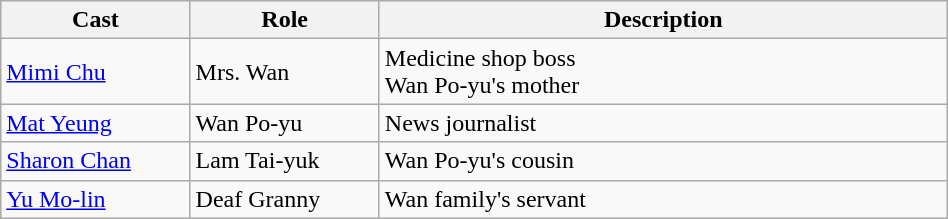<table class="wikitable" width="50%">
<tr>
<th style="width:10%">Cast</th>
<th style="width:10%">Role</th>
<th style="width:30%">Description</th>
</tr>
<tr>
<td><a href='#'>Mimi Chu</a></td>
<td>Mrs. Wan</td>
<td>Medicine shop boss<br>Wan Po-yu's mother</td>
</tr>
<tr>
<td><a href='#'>Mat Yeung</a></td>
<td>Wan Po-yu</td>
<td>News journalist</td>
</tr>
<tr>
<td><a href='#'>Sharon Chan</a></td>
<td>Lam Tai-yuk</td>
<td>Wan Po-yu's cousin</td>
</tr>
<tr>
<td><a href='#'>Yu Mo-lin</a></td>
<td>Deaf Granny</td>
<td>Wan family's servant</td>
</tr>
</table>
